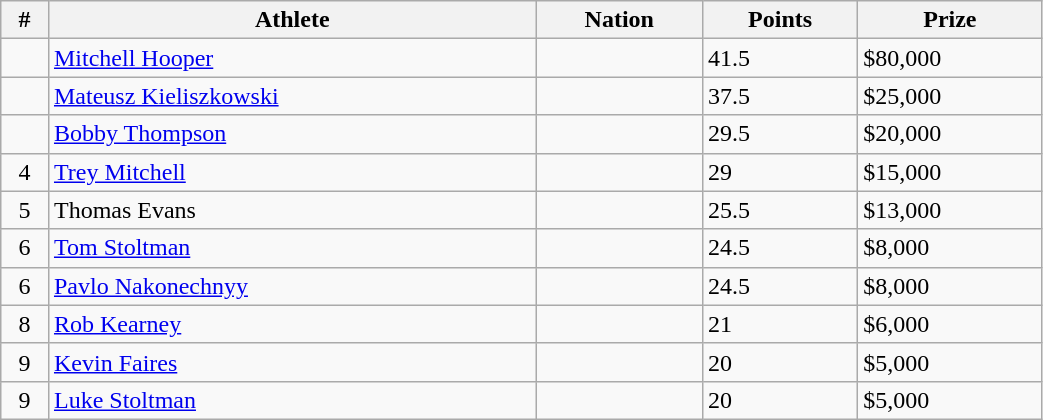<table class="wikitable" style="display: inline-table;width: 55%;">
<tr>
<th scope="col">#</th>
<th scope="col">Athlete</th>
<th scope="col">Nation</th>
<th scope="col">Points</th>
<th scope="col">Prize</th>
</tr>
<tr>
<td align="center"></td>
<td><a href='#'>Mitchell Hooper</a></td>
<td></td>
<td>41.5</td>
<td>$80,000</td>
</tr>
<tr>
<td align="center"></td>
<td><a href='#'>Mateusz Kieliszkowski</a></td>
<td></td>
<td>37.5</td>
<td>$25,000</td>
</tr>
<tr>
<td align="center"></td>
<td><a href='#'>Bobby Thompson</a></td>
<td></td>
<td>29.5</td>
<td>$20,000</td>
</tr>
<tr>
<td align="center">4</td>
<td><a href='#'>Trey Mitchell</a></td>
<td></td>
<td>29</td>
<td>$15,000</td>
</tr>
<tr>
<td align="center">5</td>
<td>Thomas Evans</td>
<td></td>
<td>25.5</td>
<td>$13,000</td>
</tr>
<tr>
<td align="center">6</td>
<td><a href='#'>Tom Stoltman</a></td>
<td></td>
<td>24.5</td>
<td>$8,000</td>
</tr>
<tr>
<td align="center">6</td>
<td><a href='#'>Pavlo Nakonechnyy</a></td>
<td></td>
<td>24.5</td>
<td>$8,000</td>
</tr>
<tr>
<td align="center">8</td>
<td><a href='#'>Rob Kearney</a></td>
<td></td>
<td>21</td>
<td>$6,000</td>
</tr>
<tr>
<td align="center">9</td>
<td><a href='#'>Kevin Faires</a></td>
<td></td>
<td>20</td>
<td>$5,000</td>
</tr>
<tr>
<td align="center">9</td>
<td><a href='#'>Luke Stoltman</a></td>
<td></td>
<td>20</td>
<td>$5,000</td>
</tr>
</table>
